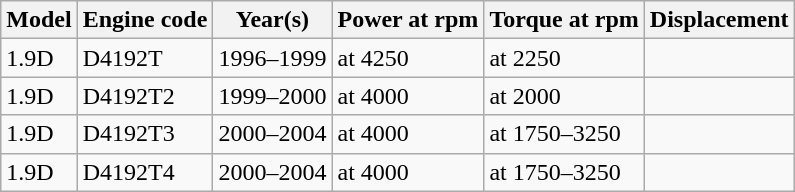<table class="wikitable collapsible sortable">
<tr>
<th>Model</th>
<th>Engine code</th>
<th>Year(s)</th>
<th>Power at rpm</th>
<th>Torque at rpm</th>
<th>Displacement</th>
</tr>
<tr>
<td>1.9D</td>
<td>D4192T</td>
<td>1996–1999</td>
<td> at 4250</td>
<td> at 2250</td>
<td></td>
</tr>
<tr>
<td>1.9D</td>
<td>D4192T2</td>
<td>1999–2000</td>
<td> at 4000</td>
<td> at 2000</td>
<td></td>
</tr>
<tr>
<td>1.9D</td>
<td>D4192T3</td>
<td>2000–2004</td>
<td> at 4000</td>
<td> at 1750–3250</td>
<td></td>
</tr>
<tr>
<td>1.9D</td>
<td>D4192T4</td>
<td>2000–2004</td>
<td> at 4000</td>
<td> at 1750–3250</td>
<td></td>
</tr>
</table>
